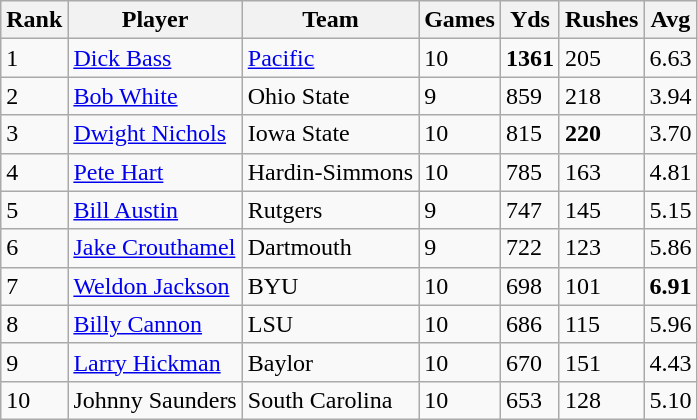<table class="wikitable sortable">
<tr>
<th>Rank</th>
<th>Player</th>
<th>Team</th>
<th>Games</th>
<th>Yds</th>
<th>Rushes</th>
<th>Avg</th>
</tr>
<tr>
<td>1</td>
<td><a href='#'>Dick Bass</a></td>
<td><a href='#'>Pacific</a></td>
<td>10</td>
<td><strong>1361</strong></td>
<td>205</td>
<td>6.63</td>
</tr>
<tr>
<td>2</td>
<td><a href='#'>Bob White</a></td>
<td>Ohio State</td>
<td>9</td>
<td>859</td>
<td>218</td>
<td>3.94</td>
</tr>
<tr>
<td>3</td>
<td><a href='#'>Dwight Nichols</a></td>
<td>Iowa State</td>
<td>10</td>
<td>815</td>
<td><strong>220</strong></td>
<td>3.70</td>
</tr>
<tr>
<td>4</td>
<td><a href='#'>Pete Hart</a></td>
<td>Hardin-Simmons</td>
<td>10</td>
<td>785</td>
<td>163</td>
<td>4.81</td>
</tr>
<tr>
<td>5</td>
<td><a href='#'>Bill Austin</a></td>
<td>Rutgers</td>
<td>9</td>
<td>747</td>
<td>145</td>
<td>5.15</td>
</tr>
<tr>
<td>6</td>
<td><a href='#'>Jake Crouthamel</a></td>
<td>Dartmouth</td>
<td>9</td>
<td>722</td>
<td>123</td>
<td>5.86</td>
</tr>
<tr>
<td>7</td>
<td><a href='#'>Weldon Jackson</a></td>
<td>BYU</td>
<td>10</td>
<td>698</td>
<td>101</td>
<td><strong>6.91</strong></td>
</tr>
<tr>
<td>8</td>
<td><a href='#'>Billy Cannon</a></td>
<td>LSU</td>
<td>10</td>
<td>686</td>
<td>115</td>
<td>5.96</td>
</tr>
<tr>
<td>9</td>
<td><a href='#'>Larry Hickman</a></td>
<td>Baylor</td>
<td>10</td>
<td>670</td>
<td>151</td>
<td>4.43</td>
</tr>
<tr>
<td>10</td>
<td>Johnny Saunders</td>
<td>South Carolina</td>
<td>10</td>
<td>653</td>
<td>128</td>
<td>5.10</td>
</tr>
</table>
